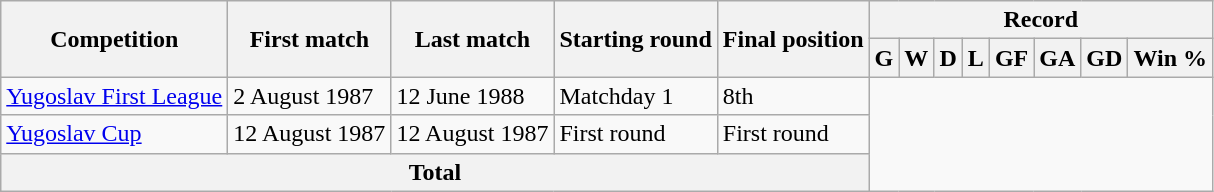<table class="wikitable" style="text-align: center">
<tr>
<th rowspan="2">Competition</th>
<th rowspan="2">First match</th>
<th rowspan="2">Last match</th>
<th rowspan="2">Starting round</th>
<th rowspan="2">Final position</th>
<th colspan="8">Record</th>
</tr>
<tr>
<th>G</th>
<th>W</th>
<th>D</th>
<th>L</th>
<th>GF</th>
<th>GA</th>
<th>GD</th>
<th>Win %</th>
</tr>
<tr>
<td align=left><a href='#'>Yugoslav First League</a></td>
<td align=left>2 August 1987</td>
<td align=left>12 June 1988</td>
<td align=left>Matchday 1</td>
<td align=left>8th<br></td>
</tr>
<tr>
<td align=left><a href='#'>Yugoslav Cup</a></td>
<td align=left>12 August 1987</td>
<td align=left>12 August 1987</td>
<td align=left>First round</td>
<td align=left>First round<br></td>
</tr>
<tr>
<th colspan="5">Total<br></th>
</tr>
</table>
